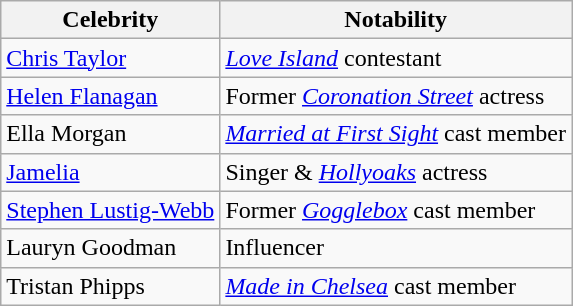<table class="wikitable sortable">
<tr>
<th>Celebrity</th>
<th>Notability</th>
</tr>
<tr>
<td><a href='#'>Chris Taylor</a></td>
<td><em><a href='#'>Love Island</a></em> contestant</td>
</tr>
<tr>
<td><a href='#'>Helen Flanagan</a></td>
<td>Former <em><a href='#'>Coronation Street</a></em> actress</td>
</tr>
<tr>
<td>Ella Morgan</td>
<td><em><a href='#'>Married at First Sight</a></em> cast member</td>
</tr>
<tr>
<td><a href='#'>Jamelia</a></td>
<td>Singer & <em><a href='#'>Hollyoaks</a></em> actress</td>
</tr>
<tr>
<td><a href='#'>Stephen Lustig-Webb</a></td>
<td>Former <em><a href='#'>Gogglebox</a></em> cast member</td>
</tr>
<tr>
<td>Lauryn Goodman</td>
<td>Influencer</td>
</tr>
<tr>
<td>Tristan Phipps</td>
<td><em><a href='#'>Made in Chelsea</a></em> cast member</td>
</tr>
</table>
